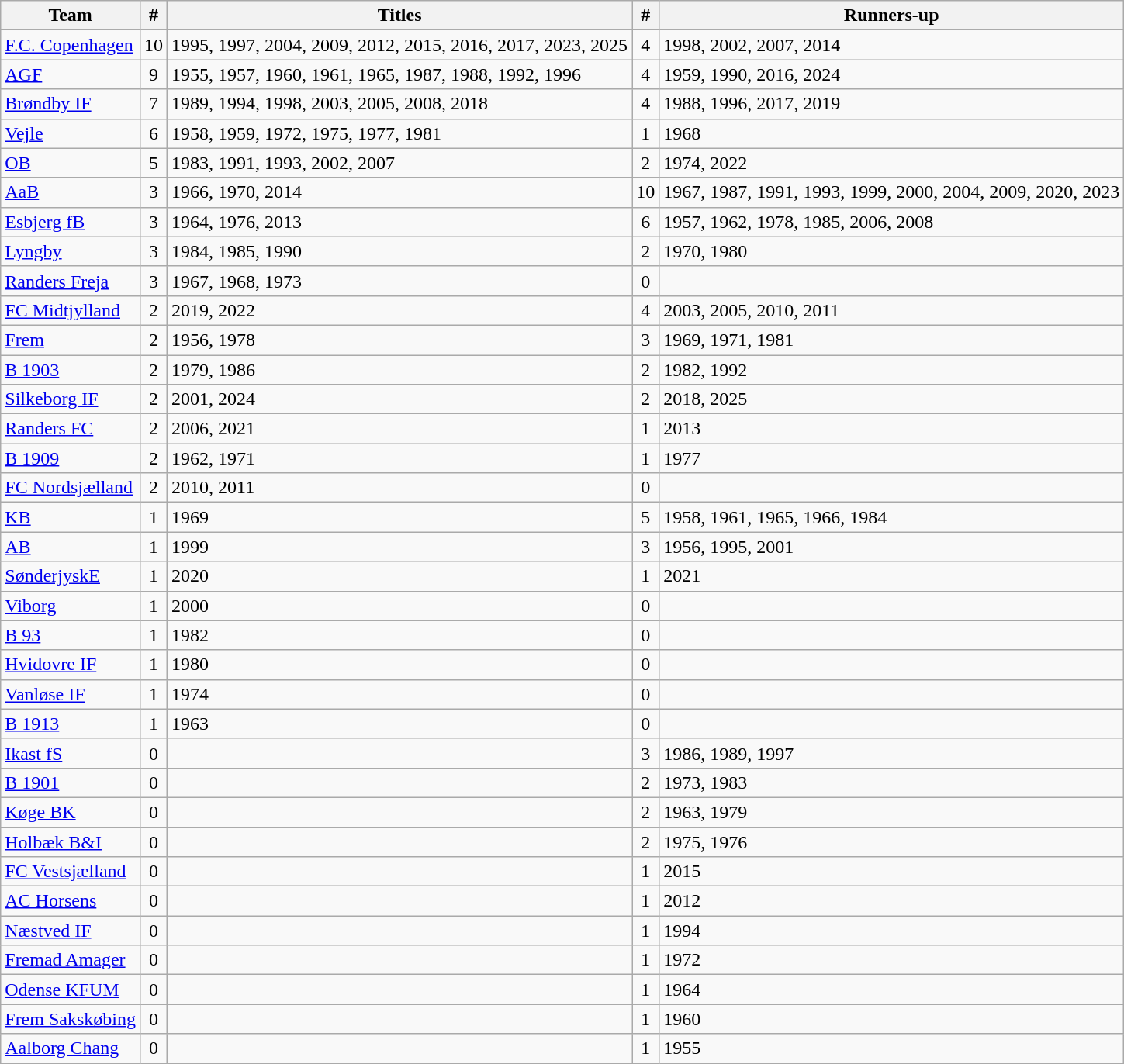<table class="wikitable sortable" style="text-align: center;">
<tr>
<th>Team</th>
<th>#</th>
<th>Titles</th>
<th>#</th>
<th>Runners-up</th>
</tr>
<tr>
<td style="text-align:left;"><a href='#'>F.C. Copenhagen</a></td>
<td>10</td>
<td style="text-align:left;">1995, 1997, 2004, 2009, 2012, 2015, 2016, 2017, 2023, 2025</td>
<td>4</td>
<td style="text-align:left;">1998, 2002, 2007, 2014</td>
</tr>
<tr>
<td style="text-align:left;"><a href='#'>AGF</a></td>
<td>9</td>
<td style="text-align:left;">1955, 1957, 1960, 1961, 1965, 1987, 1988, 1992, 1996</td>
<td>4</td>
<td style="text-align:left;">1959, 1990, 2016, 2024</td>
</tr>
<tr>
<td style="text-align:left;"><a href='#'>Brøndby IF</a></td>
<td>7</td>
<td style="text-align:left;">1989, 1994, 1998, 2003, 2005, 2008, 2018</td>
<td>4</td>
<td style="text-align:left;">1988, 1996, 2017, 2019</td>
</tr>
<tr>
<td style="text-align:left;"><a href='#'>Vejle</a></td>
<td>6</td>
<td style="text-align:left;">1958, 1959, 1972, 1975, 1977, 1981</td>
<td>1</td>
<td style="text-align:left;">1968</td>
</tr>
<tr>
<td style="text-align:left;"><a href='#'>OB</a></td>
<td>5</td>
<td style="text-align:left;">1983, 1991, 1993, 2002, 2007</td>
<td>2</td>
<td style="text-align:left;">1974, 2022</td>
</tr>
<tr>
<td style="text-align:left;"><a href='#'>AaB</a></td>
<td>3</td>
<td style="text-align:left;">1966, 1970, 2014</td>
<td>10</td>
<td style="text-align:left;">1967, 1987, 1991, 1993, 1999, 2000, 2004, 2009, 2020, 2023</td>
</tr>
<tr>
<td style="text-align:left;"><a href='#'>Esbjerg fB</a></td>
<td>3</td>
<td style="text-align:left;">1964, 1976, 2013</td>
<td>6</td>
<td style="text-align:left;">1957, 1962, 1978, 1985, 2006, 2008</td>
</tr>
<tr>
<td style="text-align:left;"><a href='#'>Lyngby</a></td>
<td>3</td>
<td style="text-align:left;">1984, 1985, 1990</td>
<td>2</td>
<td style="text-align:left;">1970, 1980</td>
</tr>
<tr>
<td style="text-align:left;"><a href='#'>Randers Freja</a></td>
<td>3</td>
<td style="text-align:left;">1967, 1968, 1973</td>
<td>0</td>
<td style="text-align:left;"></td>
</tr>
<tr>
<td style="text-align:left;"><a href='#'>FC Midtjylland</a></td>
<td>2</td>
<td style="text-align:left;">2019, 2022</td>
<td>4</td>
<td style="text-align:left;">2003, 2005, 2010, 2011</td>
</tr>
<tr>
<td style="text-align:left;"><a href='#'>Frem</a></td>
<td>2</td>
<td style="text-align:left;">1956, 1978</td>
<td>3</td>
<td style="text-align:left;">1969, 1971, 1981</td>
</tr>
<tr>
<td style="text-align:left;"><a href='#'>B 1903</a></td>
<td>2</td>
<td style="text-align:left;">1979, 1986</td>
<td>2</td>
<td style="text-align:left;">1982, 1992</td>
</tr>
<tr>
<td style="text-align:left;"><a href='#'>Silkeborg IF</a></td>
<td>2</td>
<td style="text-align:left;">2001, 2024</td>
<td>2</td>
<td style="text-align:left;">2018, 2025</td>
</tr>
<tr>
<td style="text-align:left;"><a href='#'>Randers FC</a></td>
<td>2</td>
<td style="text-align:left;">2006, 2021</td>
<td>1</td>
<td style="text-align:left;">2013</td>
</tr>
<tr>
<td style="text-align:left;"><a href='#'>B 1909</a></td>
<td>2</td>
<td style="text-align:left;">1962, 1971</td>
<td>1</td>
<td style="text-align:left;">1977</td>
</tr>
<tr>
<td style="text-align:left;"><a href='#'>FC Nordsjælland</a></td>
<td>2</td>
<td style="text-align:left;">2010, 2011</td>
<td>0</td>
<td style="text-align:left;"></td>
</tr>
<tr>
<td style="text-align:left;"><a href='#'>KB</a></td>
<td>1</td>
<td style="text-align:left;">1969</td>
<td>5</td>
<td style="text-align:left;">1958, 1961, 1965, 1966, 1984</td>
</tr>
<tr>
<td style="text-align:left;"><a href='#'>AB</a></td>
<td>1</td>
<td style="text-align:left;">1999</td>
<td>3</td>
<td style="text-align:left;">1956, 1995, 2001</td>
</tr>
<tr>
<td style="text-align:left;"><a href='#'>SønderjyskE</a></td>
<td>1</td>
<td style="text-align:left;">2020</td>
<td>1</td>
<td style="text-align:left;">2021</td>
</tr>
<tr>
<td style="text-align:left;"><a href='#'>Viborg</a></td>
<td>1</td>
<td style="text-align:left;">2000</td>
<td>0</td>
<td style="text-align:left;"></td>
</tr>
<tr>
<td style="text-align:left;"><a href='#'>B 93</a></td>
<td>1</td>
<td style="text-align:left;">1982</td>
<td>0</td>
<td style="text-align:left;"></td>
</tr>
<tr>
<td style="text-align:left;"><a href='#'>Hvidovre IF</a></td>
<td>1</td>
<td style="text-align:left;">1980</td>
<td>0</td>
<td style="text-align:left;"></td>
</tr>
<tr>
<td style="text-align:left;"><a href='#'>Vanløse IF</a></td>
<td>1</td>
<td style="text-align:left;">1974</td>
<td>0</td>
<td style="text-align:left;"></td>
</tr>
<tr>
<td style="text-align:left;"><a href='#'>B 1913</a></td>
<td>1</td>
<td style="text-align:left;">1963</td>
<td>0</td>
<td style="text-align:left;"></td>
</tr>
<tr>
<td style="text-align:left;"><a href='#'>Ikast fS</a></td>
<td>0</td>
<td style="text-align:left;"></td>
<td>3</td>
<td style="text-align:left;">1986, 1989, 1997</td>
</tr>
<tr>
<td style="text-align:left;"><a href='#'>B 1901</a></td>
<td>0</td>
<td style="text-align:left;"></td>
<td>2</td>
<td style="text-align:left;">1973, 1983</td>
</tr>
<tr>
<td style="text-align:left;"><a href='#'>Køge BK</a></td>
<td>0</td>
<td style="text-align:left;"></td>
<td>2</td>
<td style="text-align:left;">1963, 1979</td>
</tr>
<tr>
<td style="text-align:left;"><a href='#'>Holbæk B&I</a></td>
<td>0</td>
<td style="text-align:left;"></td>
<td>2</td>
<td style="text-align:left;">1975, 1976</td>
</tr>
<tr>
<td style="text-align:left;"><a href='#'>FC Vestsjælland</a></td>
<td>0</td>
<td style="text-align:left;"></td>
<td>1</td>
<td style="text-align:left;">2015</td>
</tr>
<tr>
<td style="text-align:left;"><a href='#'>AC Horsens</a></td>
<td>0</td>
<td style="text-align:left;"></td>
<td>1</td>
<td style="text-align:left;">2012</td>
</tr>
<tr>
<td style="text-align:left;"><a href='#'>Næstved IF</a></td>
<td>0</td>
<td style="text-align:left;"></td>
<td>1</td>
<td style="text-align:left;">1994</td>
</tr>
<tr>
<td style="text-align:left;"><a href='#'>Fremad Amager</a></td>
<td>0</td>
<td style="text-align:left;"></td>
<td>1</td>
<td style="text-align:left;">1972</td>
</tr>
<tr>
<td style="text-align:left;"><a href='#'>Odense KFUM</a></td>
<td>0</td>
<td style="text-align:left;"></td>
<td>1</td>
<td style="text-align:left;">1964</td>
</tr>
<tr>
<td style="text-align:left;"><a href='#'>Frem Sakskøbing</a></td>
<td>0</td>
<td style="text-align:left;"></td>
<td>1</td>
<td style="text-align:left;">1960</td>
</tr>
<tr>
<td style="text-align:left;"><a href='#'>Aalborg Chang</a></td>
<td>0</td>
<td style="text-align:left;"></td>
<td>1</td>
<td style="text-align:left;">1955</td>
</tr>
</table>
